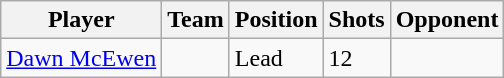<table class="wikitable sortable">
<tr>
<th>Player</th>
<th>Team</th>
<th>Position</th>
<th>Shots</th>
<th>Opponent</th>
</tr>
<tr>
<td><a href='#'>Dawn McEwen</a></td>
<td></td>
<td>Lead</td>
<td>12</td>
<td></td>
</tr>
</table>
